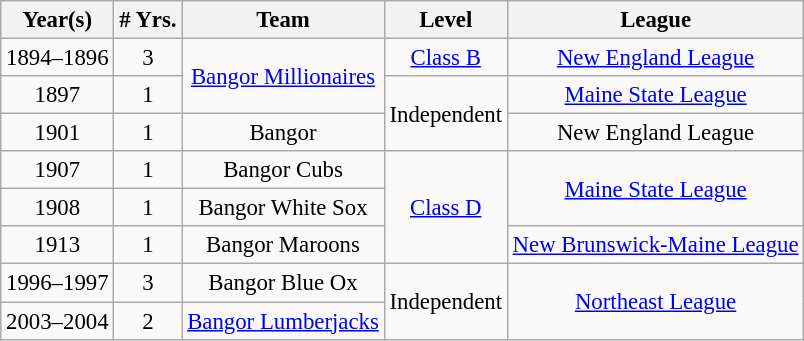<table class="wikitable" style="text-align:center; font-size: 95%;">
<tr>
<th>Year(s)</th>
<th># Yrs.</th>
<th>Team</th>
<th>Level</th>
<th>League</th>
</tr>
<tr>
<td>1894–1896</td>
<td>3</td>
<td rowspan=2><a href='#'>Bangor Millionaires</a></td>
<td><a href='#'>Class B</a></td>
<td><a href='#'>New England League</a></td>
</tr>
<tr>
<td>1897</td>
<td>1</td>
<td rowspan=2>Independent</td>
<td><a href='#'>Maine State League</a></td>
</tr>
<tr>
<td>1901</td>
<td>1</td>
<td>Bangor</td>
<td>New England League</td>
</tr>
<tr>
<td>1907</td>
<td>1</td>
<td>Bangor Cubs</td>
<td rowspan=3><a href='#'>Class D</a></td>
<td rowspan=2><a href='#'>Maine State League</a></td>
</tr>
<tr>
<td>1908</td>
<td>1</td>
<td>Bangor White Sox</td>
</tr>
<tr>
<td>1913</td>
<td>1</td>
<td>Bangor Maroons</td>
<td><a href='#'>New Brunswick-Maine League</a></td>
</tr>
<tr>
<td>1996–1997</td>
<td>3</td>
<td>Bangor Blue Ox</td>
<td rowspan=2>Independent</td>
<td rowspan=2><a href='#'>Northeast League</a></td>
</tr>
<tr>
<td>2003–2004</td>
<td>2</td>
<td><a href='#'>Bangor Lumberjacks</a></td>
</tr>
</table>
